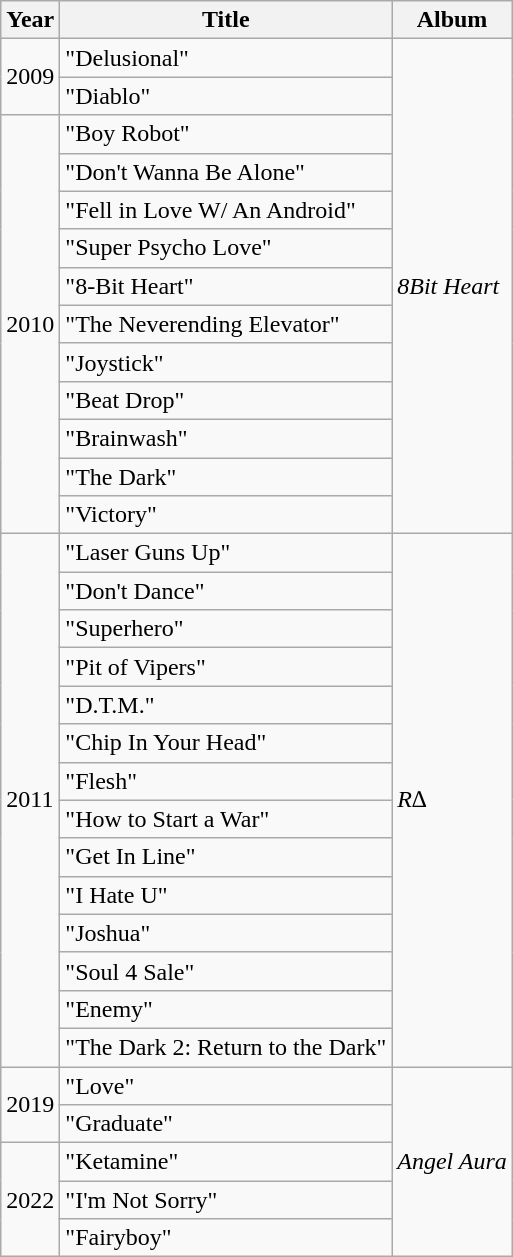<table class="wikitable">
<tr>
<th>Year</th>
<th>Title</th>
<th>Album</th>
</tr>
<tr>
<td rowspan="2" align="left">2009</td>
<td>"Delusional"</td>
<td rowspan="13" align="left"><em>8Bit Heart</em></td>
</tr>
<tr>
<td>"Diablo"</td>
</tr>
<tr>
<td rowspan="11" align="left">2010</td>
<td>"Boy Robot"</td>
</tr>
<tr>
<td>"Don't Wanna Be Alone"</td>
</tr>
<tr>
<td>"Fell in Love W/ An Android"</td>
</tr>
<tr>
<td>"Super Psycho Love"</td>
</tr>
<tr>
<td>"8-Bit Heart"</td>
</tr>
<tr>
<td>"The Neverending Elevator"</td>
</tr>
<tr>
<td>"Joystick"</td>
</tr>
<tr>
<td>"Beat Drop"</td>
</tr>
<tr>
<td>"Brainwash"</td>
</tr>
<tr>
<td>"The Dark"</td>
</tr>
<tr>
<td>"Victory"</td>
</tr>
<tr>
<td rowspan="14">2011</td>
<td>"Laser Guns Up"</td>
<td rowspan="14" align="left"><em>R∆</em></td>
</tr>
<tr>
<td>"Don't Dance"</td>
</tr>
<tr>
<td>"Superhero"</td>
</tr>
<tr>
<td>"Pit of Vipers"</td>
</tr>
<tr>
<td>"D.T.M."</td>
</tr>
<tr>
<td>"Chip In Your Head"</td>
</tr>
<tr>
<td>"Flesh"</td>
</tr>
<tr>
<td>"How to Start a War"</td>
</tr>
<tr>
<td>"Get In Line"</td>
</tr>
<tr>
<td>"I Hate U"</td>
</tr>
<tr>
<td>"Joshua"</td>
</tr>
<tr>
<td>"Soul 4 Sale"</td>
</tr>
<tr>
<td>"Enemy"</td>
</tr>
<tr>
<td>"The Dark 2: Return to the Dark"</td>
</tr>
<tr>
<td rowspan="2">2019</td>
<td>"Love"</td>
<td rowspan="5" align="left"><em>Angel Aura</em></td>
</tr>
<tr>
<td>"Graduate"</td>
</tr>
<tr>
<td rowspan="3">2022</td>
<td>"Ketamine"</td>
</tr>
<tr>
<td>"I'm Not Sorry"</td>
</tr>
<tr>
<td>"Fairyboy"</td>
</tr>
</table>
